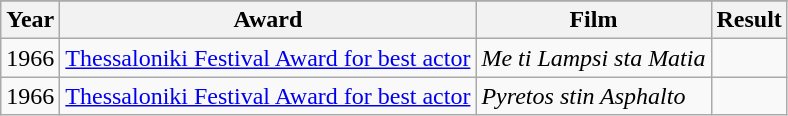<table class="wikitable sortable">
<tr>
</tr>
<tr>
<th>Year</th>
<th>Award</th>
<th>Film</th>
<th>Result</th>
</tr>
<tr>
<td>1966</td>
<td><a href='#'>Thessaloniki Festival Award for best actor</a></td>
<td><em>Me ti Lampsi sta Matia</em></td>
<td></td>
</tr>
<tr>
<td>1966</td>
<td><a href='#'>Thessaloniki Festival Award for best actor</a></td>
<td><em> Pyretos stin Asphalto</em></td>
<td></td>
</tr>
</table>
